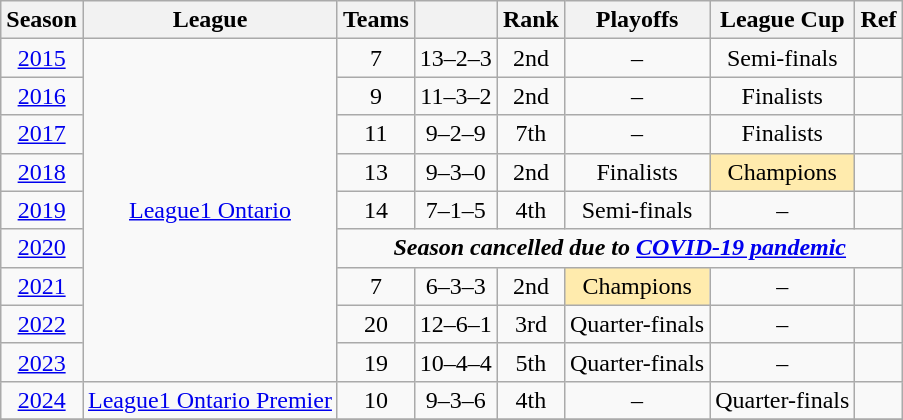<table class="wikitable" style="text-align: center;">
<tr>
<th>Season</th>
<th>League</th>
<th>Teams</th>
<th></th>
<th>Rank</th>
<th>Playoffs</th>
<th>League Cup</th>
<th>Ref</th>
</tr>
<tr>
<td><a href='#'>2015</a></td>
<td rowspan="9"><a href='#'>League1 Ontario</a></td>
<td>7</td>
<td>13–2–3</td>
<td>2nd</td>
<td>–</td>
<td>Semi-finals</td>
<td></td>
</tr>
<tr>
<td><a href='#'>2016</a></td>
<td>9</td>
<td>11–3–2</td>
<td>2nd</td>
<td>–</td>
<td>Finalists</td>
<td></td>
</tr>
<tr>
<td><a href='#'>2017</a></td>
<td>11</td>
<td>9–2–9</td>
<td>7th</td>
<td>–</td>
<td>Finalists</td>
<td></td>
</tr>
<tr>
<td><a href='#'>2018</a></td>
<td>13</td>
<td>9–3–0</td>
<td>2nd</td>
<td>Finalists</td>
<td bgcolor="FFEBAD">Champions</td>
<td></td>
</tr>
<tr>
<td><a href='#'>2019</a></td>
<td>14</td>
<td>7–1–5</td>
<td>4th</td>
<td>Semi-finals</td>
<td>–</td>
<td></td>
</tr>
<tr>
<td><a href='#'>2020</a></td>
<td colspan="6"><strong><em>Season cancelled due to <a href='#'>COVID-19 pandemic</a></em></strong></td>
</tr>
<tr>
<td><a href='#'>2021</a></td>
<td>7</td>
<td>6–3–3</td>
<td>2nd</td>
<td bgcolor="FFEBAD">Champions</td>
<td>–</td>
<td></td>
</tr>
<tr>
<td><a href='#'>2022</a></td>
<td>20</td>
<td>12–6–1</td>
<td>3rd</td>
<td>Quarter-finals</td>
<td>–</td>
<td></td>
</tr>
<tr>
<td><a href='#'>2023</a></td>
<td>19</td>
<td>10–4–4</td>
<td>5th</td>
<td>Quarter-finals</td>
<td>–</td>
<td></td>
</tr>
<tr>
<td><a href='#'>2024</a></td>
<td><a href='#'>League1 Ontario Premier</a></td>
<td>10</td>
<td>9–3–6</td>
<td>4th</td>
<td>–</td>
<td>Quarter-finals</td>
<td></td>
</tr>
<tr>
</tr>
</table>
